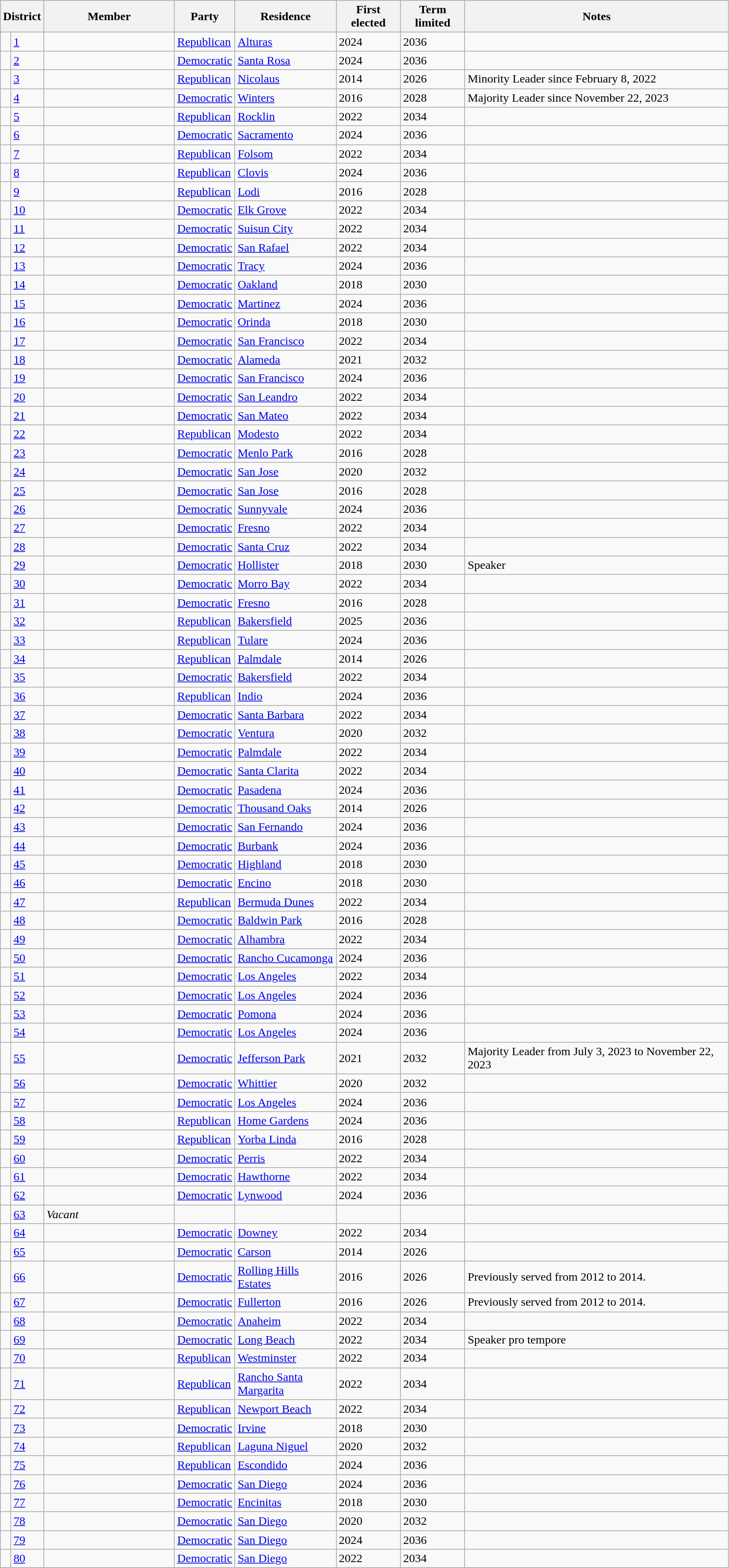<table class="wikitable sortable">
<tr>
<th scope="col" width="30" colspan="2">District</th>
<th scope="col" width="170">Member</th>
<th scope="col" width="70">Party</th>
<th scope="col" width="130">Residence</th>
<th scope="col" width="80">First elected</th>
<th scope="col" width="80">Term limited</th>
<th scope="col" width="350">Notes</th>
</tr>
<tr>
<td></td>
<td><a href='#'>1</a></td>
<td></td>
<td><a href='#'>Republican</a></td>
<td><a href='#'>Alturas</a></td>
<td>2024</td>
<td>2036</td>
<td></td>
</tr>
<tr>
<td></td>
<td><a href='#'>2</a></td>
<td></td>
<td><a href='#'>Democratic</a></td>
<td><a href='#'>Santa Rosa</a></td>
<td>2024</td>
<td>2036</td>
<td></td>
</tr>
<tr>
<td></td>
<td><a href='#'>3</a></td>
<td></td>
<td><a href='#'>Republican</a></td>
<td><a href='#'>Nicolaus</a></td>
<td>2014</td>
<td>2026</td>
<td>Minority Leader since February 8, 2022</td>
</tr>
<tr>
<td></td>
<td><a href='#'>4</a></td>
<td></td>
<td><a href='#'>Democratic</a></td>
<td><a href='#'>Winters</a></td>
<td>2016</td>
<td>2028</td>
<td>Majority Leader since November 22, 2023</td>
</tr>
<tr>
<td></td>
<td><a href='#'>5</a></td>
<td></td>
<td><a href='#'>Republican</a></td>
<td><a href='#'>Rocklin</a></td>
<td>2022</td>
<td>2034</td>
<td></td>
</tr>
<tr>
<td></td>
<td><a href='#'>6</a></td>
<td></td>
<td><a href='#'>Democratic</a></td>
<td><a href='#'>Sacramento</a></td>
<td>2024</td>
<td>2036</td>
<td></td>
</tr>
<tr>
<td></td>
<td><a href='#'>7</a></td>
<td></td>
<td><a href='#'>Republican</a></td>
<td><a href='#'>Folsom</a></td>
<td>2022</td>
<td>2034</td>
<td></td>
</tr>
<tr>
<td></td>
<td><a href='#'>8</a></td>
<td></td>
<td><a href='#'>Republican</a></td>
<td><a href='#'>Clovis</a></td>
<td>2024</td>
<td>2036</td>
<td></td>
</tr>
<tr>
<td></td>
<td><a href='#'>9</a></td>
<td></td>
<td><a href='#'>Republican</a></td>
<td><a href='#'>Lodi</a></td>
<td>2016</td>
<td>2028</td>
<td></td>
</tr>
<tr>
<td></td>
<td><a href='#'>10</a></td>
<td></td>
<td><a href='#'>Democratic</a></td>
<td><a href='#'>Elk Grove</a></td>
<td>2022</td>
<td>2034</td>
<td></td>
</tr>
<tr>
<td></td>
<td><a href='#'>11</a></td>
<td></td>
<td><a href='#'>Democratic</a></td>
<td><a href='#'>Suisun City</a></td>
<td>2022</td>
<td>2034</td>
<td></td>
</tr>
<tr>
<td></td>
<td><a href='#'>12</a></td>
<td></td>
<td><a href='#'>Democratic</a></td>
<td><a href='#'>San Rafael</a></td>
<td>2022</td>
<td>2034</td>
<td></td>
</tr>
<tr>
<td></td>
<td><a href='#'>13</a></td>
<td></td>
<td><a href='#'>Democratic</a></td>
<td><a href='#'>Tracy</a></td>
<td>2024</td>
<td>2036</td>
<td></td>
</tr>
<tr>
<td></td>
<td><a href='#'>14</a></td>
<td></td>
<td><a href='#'>Democratic</a></td>
<td><a href='#'>Oakland</a></td>
<td>2018</td>
<td>2030</td>
<td></td>
</tr>
<tr>
<td></td>
<td><a href='#'>15</a></td>
<td></td>
<td><a href='#'>Democratic</a></td>
<td><a href='#'>Martinez</a></td>
<td>2024</td>
<td>2036</td>
<td></td>
</tr>
<tr>
<td></td>
<td><a href='#'>16</a></td>
<td></td>
<td><a href='#'>Democratic</a></td>
<td><a href='#'>Orinda</a></td>
<td>2018</td>
<td>2030</td>
<td></td>
</tr>
<tr>
<td></td>
<td><a href='#'>17</a></td>
<td></td>
<td><a href='#'>Democratic</a></td>
<td><a href='#'>San Francisco</a></td>
<td>2022</td>
<td>2034</td>
<td></td>
</tr>
<tr>
<td></td>
<td><a href='#'>18</a></td>
<td></td>
<td><a href='#'>Democratic</a></td>
<td><a href='#'>Alameda</a></td>
<td>2021</td>
<td>2032</td>
<td></td>
</tr>
<tr>
<td></td>
<td><a href='#'>19</a></td>
<td></td>
<td><a href='#'>Democratic</a></td>
<td><a href='#'>San Francisco</a></td>
<td>2024</td>
<td>2036</td>
<td></td>
</tr>
<tr>
<td></td>
<td><a href='#'>20</a></td>
<td></td>
<td><a href='#'>Democratic</a></td>
<td><a href='#'>San Leandro</a></td>
<td>2022</td>
<td>2034</td>
<td></td>
</tr>
<tr>
<td></td>
<td><a href='#'>21</a></td>
<td></td>
<td><a href='#'>Democratic</a></td>
<td><a href='#'>San Mateo</a></td>
<td>2022</td>
<td>2034</td>
<td></td>
</tr>
<tr>
<td></td>
<td><a href='#'>22</a></td>
<td></td>
<td><a href='#'>Republican</a></td>
<td><a href='#'>Modesto</a></td>
<td>2022</td>
<td>2034</td>
<td></td>
</tr>
<tr>
<td></td>
<td><a href='#'>23</a></td>
<td></td>
<td><a href='#'>Democratic</a></td>
<td><a href='#'>Menlo Park</a></td>
<td>2016</td>
<td>2028</td>
<td></td>
</tr>
<tr>
<td></td>
<td><a href='#'>24</a></td>
<td></td>
<td><a href='#'>Democratic</a></td>
<td><a href='#'>San Jose</a></td>
<td>2020</td>
<td>2032</td>
<td></td>
</tr>
<tr>
<td></td>
<td><a href='#'>25</a></td>
<td></td>
<td><a href='#'>Democratic</a></td>
<td><a href='#'>San Jose</a></td>
<td>2016</td>
<td>2028</td>
<td></td>
</tr>
<tr>
<td></td>
<td><a href='#'>26</a></td>
<td></td>
<td><a href='#'>Democratic</a></td>
<td><a href='#'>Sunnyvale</a></td>
<td>2024</td>
<td>2036</td>
<td></td>
</tr>
<tr>
<td></td>
<td><a href='#'>27</a></td>
<td></td>
<td><a href='#'>Democratic</a></td>
<td><a href='#'>Fresno</a></td>
<td>2022</td>
<td>2034</td>
<td></td>
</tr>
<tr>
<td></td>
<td><a href='#'>28</a></td>
<td></td>
<td><a href='#'>Democratic</a></td>
<td><a href='#'>Santa Cruz</a></td>
<td>2022</td>
<td>2034</td>
<td></td>
</tr>
<tr>
<td></td>
<td><a href='#'>29</a></td>
<td></td>
<td><a href='#'>Democratic</a></td>
<td><a href='#'>Hollister</a></td>
<td>2018</td>
<td>2030</td>
<td>Speaker</td>
</tr>
<tr>
<td></td>
<td><a href='#'>30</a></td>
<td></td>
<td><a href='#'>Democratic</a></td>
<td><a href='#'>Morro Bay</a></td>
<td>2022</td>
<td>2034</td>
<td></td>
</tr>
<tr>
<td></td>
<td><a href='#'>31</a></td>
<td></td>
<td><a href='#'>Democratic</a></td>
<td><a href='#'>Fresno</a></td>
<td>2016</td>
<td>2028</td>
<td></td>
</tr>
<tr>
<td></td>
<td><a href='#'>32</a></td>
<td></td>
<td><a href='#'>Republican</a></td>
<td><a href='#'>Bakersfield</a></td>
<td>2025</td>
<td>2036</td>
<td></td>
</tr>
<tr>
<td></td>
<td><a href='#'>33</a></td>
<td></td>
<td><a href='#'>Republican</a></td>
<td><a href='#'>Tulare</a></td>
<td>2024</td>
<td>2036</td>
<td></td>
</tr>
<tr>
<td></td>
<td><a href='#'>34</a></td>
<td></td>
<td><a href='#'>Republican</a></td>
<td><a href='#'>Palmdale</a></td>
<td>2014</td>
<td>2026</td>
<td></td>
</tr>
<tr>
<td></td>
<td><a href='#'>35</a></td>
<td></td>
<td><a href='#'>Democratic</a></td>
<td><a href='#'>Bakersfield</a></td>
<td>2022</td>
<td>2034</td>
<td></td>
</tr>
<tr>
<td></td>
<td><a href='#'>36</a></td>
<td></td>
<td><a href='#'>Republican</a></td>
<td><a href='#'>Indio</a></td>
<td>2024</td>
<td>2036</td>
<td></td>
</tr>
<tr>
<td></td>
<td><a href='#'>37</a></td>
<td></td>
<td><a href='#'>Democratic</a></td>
<td><a href='#'>Santa Barbara</a></td>
<td>2022</td>
<td>2034</td>
<td></td>
</tr>
<tr>
<td></td>
<td><a href='#'>38</a></td>
<td></td>
<td><a href='#'>Democratic</a></td>
<td><a href='#'>Ventura</a></td>
<td>2020</td>
<td>2032</td>
<td></td>
</tr>
<tr>
<td></td>
<td><a href='#'>39</a></td>
<td></td>
<td><a href='#'>Democratic</a></td>
<td><a href='#'>Palmdale</a></td>
<td>2022</td>
<td>2034</td>
<td></td>
</tr>
<tr>
<td></td>
<td><a href='#'>40</a></td>
<td></td>
<td><a href='#'>Democratic</a></td>
<td><a href='#'>Santa Clarita</a></td>
<td>2022</td>
<td>2034</td>
<td></td>
</tr>
<tr>
<td></td>
<td><a href='#'>41</a></td>
<td></td>
<td><a href='#'>Democratic</a></td>
<td><a href='#'>Pasadena</a></td>
<td>2024</td>
<td>2036</td>
<td></td>
</tr>
<tr>
<td></td>
<td><a href='#'>42</a></td>
<td></td>
<td><a href='#'>Democratic</a></td>
<td><a href='#'>Thousand Oaks</a></td>
<td>2014</td>
<td>2026</td>
<td></td>
</tr>
<tr>
<td></td>
<td><a href='#'>43</a></td>
<td></td>
<td><a href='#'>Democratic</a></td>
<td><a href='#'>San Fernando</a></td>
<td>2024</td>
<td>2036</td>
<td></td>
</tr>
<tr>
<td></td>
<td><a href='#'>44</a></td>
<td></td>
<td><a href='#'>Democratic</a></td>
<td><a href='#'>Burbank</a></td>
<td>2024</td>
<td>2036</td>
<td></td>
</tr>
<tr>
<td></td>
<td><a href='#'>45</a></td>
<td></td>
<td><a href='#'>Democratic</a></td>
<td><a href='#'>Highland</a></td>
<td>2018</td>
<td>2030</td>
<td></td>
</tr>
<tr>
<td></td>
<td><a href='#'>46</a></td>
<td></td>
<td><a href='#'>Democratic</a></td>
<td><a href='#'>Encino</a></td>
<td>2018</td>
<td>2030</td>
<td></td>
</tr>
<tr>
<td></td>
<td><a href='#'>47</a></td>
<td></td>
<td><a href='#'>Republican</a></td>
<td><a href='#'>Bermuda Dunes</a></td>
<td>2022</td>
<td>2034</td>
<td></td>
</tr>
<tr>
<td></td>
<td><a href='#'>48</a></td>
<td></td>
<td><a href='#'>Democratic</a></td>
<td><a href='#'>Baldwin Park</a></td>
<td>2016</td>
<td>2028</td>
<td></td>
</tr>
<tr>
<td></td>
<td><a href='#'>49</a></td>
<td></td>
<td><a href='#'>Democratic</a></td>
<td><a href='#'>Alhambra</a></td>
<td>2022</td>
<td>2034</td>
<td></td>
</tr>
<tr>
<td></td>
<td><a href='#'>50</a></td>
<td></td>
<td><a href='#'>Democratic</a></td>
<td><a href='#'>Rancho Cucamonga</a></td>
<td>2024</td>
<td>2036</td>
<td></td>
</tr>
<tr>
<td></td>
<td><a href='#'>51</a></td>
<td></td>
<td><a href='#'>Democratic</a></td>
<td><a href='#'>Los Angeles</a></td>
<td>2022</td>
<td>2034</td>
<td></td>
</tr>
<tr>
<td></td>
<td><a href='#'>52</a></td>
<td></td>
<td><a href='#'>Democratic</a></td>
<td><a href='#'>Los Angeles</a></td>
<td>2024</td>
<td>2036</td>
<td></td>
</tr>
<tr>
<td></td>
<td><a href='#'>53</a></td>
<td></td>
<td><a href='#'>Democratic</a></td>
<td><a href='#'>Pomona</a></td>
<td>2024</td>
<td>2036</td>
<td></td>
</tr>
<tr>
<td></td>
<td><a href='#'>54</a></td>
<td></td>
<td><a href='#'>Democratic</a></td>
<td><a href='#'>Los Angeles</a></td>
<td>2024</td>
<td>2036</td>
<td></td>
</tr>
<tr>
<td></td>
<td><a href='#'>55</a></td>
<td></td>
<td><a href='#'>Democratic</a></td>
<td><a href='#'>Jefferson Park</a></td>
<td>2021</td>
<td>2032</td>
<td>Majority Leader from July 3, 2023 to November 22, 2023</td>
</tr>
<tr>
<td></td>
<td><a href='#'>56</a></td>
<td></td>
<td><a href='#'>Democratic</a></td>
<td><a href='#'>Whittier</a></td>
<td>2020</td>
<td>2032</td>
<td></td>
</tr>
<tr>
<td></td>
<td><a href='#'>57</a></td>
<td></td>
<td><a href='#'>Democratic</a></td>
<td><a href='#'>Los Angeles</a></td>
<td>2024</td>
<td>2036</td>
<td></td>
</tr>
<tr>
<td></td>
<td><a href='#'>58</a></td>
<td></td>
<td><a href='#'>Republican</a></td>
<td><a href='#'>Home Gardens</a></td>
<td>2024</td>
<td>2036</td>
<td></td>
</tr>
<tr>
<td></td>
<td><a href='#'>59</a></td>
<td></td>
<td><a href='#'>Republican</a></td>
<td><a href='#'>Yorba Linda</a></td>
<td>2016</td>
<td>2028</td>
<td></td>
</tr>
<tr>
<td></td>
<td><a href='#'>60</a></td>
<td></td>
<td><a href='#'>Democratic</a></td>
<td><a href='#'>Perris</a></td>
<td>2022</td>
<td>2034</td>
<td></td>
</tr>
<tr>
<td></td>
<td><a href='#'>61</a></td>
<td></td>
<td><a href='#'>Democratic</a></td>
<td><a href='#'>Hawthorne</a></td>
<td>2022</td>
<td>2034</td>
<td></td>
</tr>
<tr>
<td></td>
<td><a href='#'>62</a></td>
<td></td>
<td><a href='#'>Democratic</a></td>
<td><a href='#'>Lynwood</a></td>
<td>2024</td>
<td>2036</td>
<td></td>
</tr>
<tr>
<td></td>
<td><a href='#'>63</a></td>
<td><em>Vacant</em></td>
<td></td>
<td></td>
<td></td>
<td></td>
<td></td>
</tr>
<tr>
<td></td>
<td><a href='#'>64</a></td>
<td></td>
<td><a href='#'>Democratic</a></td>
<td><a href='#'>Downey</a></td>
<td>2022</td>
<td>2034</td>
<td></td>
</tr>
<tr>
<td></td>
<td><a href='#'>65</a></td>
<td></td>
<td><a href='#'>Democratic</a></td>
<td><a href='#'>Carson</a></td>
<td>2014</td>
<td>2026</td>
<td></td>
</tr>
<tr>
<td></td>
<td><a href='#'>66</a></td>
<td></td>
<td><a href='#'>Democratic</a></td>
<td><a href='#'>Rolling Hills Estates</a></td>
<td>2016</td>
<td>2026</td>
<td>Previously served from 2012 to 2014.</td>
</tr>
<tr>
<td></td>
<td><a href='#'>67</a></td>
<td></td>
<td><a href='#'>Democratic</a></td>
<td><a href='#'>Fullerton</a></td>
<td>2016</td>
<td>2026</td>
<td>Previously served from 2012 to 2014.</td>
</tr>
<tr>
<td></td>
<td><a href='#'>68</a></td>
<td></td>
<td><a href='#'>Democratic</a></td>
<td><a href='#'>Anaheim</a></td>
<td>2022</td>
<td>2034</td>
<td></td>
</tr>
<tr>
<td></td>
<td><a href='#'>69</a></td>
<td></td>
<td><a href='#'>Democratic</a></td>
<td><a href='#'>Long Beach</a></td>
<td>2022</td>
<td>2034</td>
<td>Speaker pro tempore</td>
</tr>
<tr>
<td></td>
<td><a href='#'>70</a></td>
<td></td>
<td><a href='#'>Republican</a></td>
<td><a href='#'>Westminster</a></td>
<td>2022</td>
<td>2034</td>
<td></td>
</tr>
<tr>
<td></td>
<td><a href='#'>71</a></td>
<td></td>
<td><a href='#'>Republican</a></td>
<td><a href='#'>Rancho Santa Margarita</a></td>
<td>2022</td>
<td>2034</td>
<td></td>
</tr>
<tr>
<td></td>
<td><a href='#'>72</a></td>
<td></td>
<td><a href='#'>Republican</a></td>
<td><a href='#'>Newport Beach</a></td>
<td>2022</td>
<td>2034</td>
<td></td>
</tr>
<tr>
<td></td>
<td><a href='#'>73</a></td>
<td></td>
<td><a href='#'>Democratic</a></td>
<td><a href='#'>Irvine</a></td>
<td>2018</td>
<td>2030</td>
<td></td>
</tr>
<tr>
<td></td>
<td><a href='#'>74</a></td>
<td></td>
<td><a href='#'>Republican</a></td>
<td><a href='#'>Laguna Niguel</a></td>
<td>2020</td>
<td>2032</td>
<td></td>
</tr>
<tr>
<td></td>
<td><a href='#'>75</a></td>
<td></td>
<td><a href='#'>Republican</a></td>
<td><a href='#'>Escondido</a></td>
<td>2024</td>
<td>2036</td>
<td></td>
</tr>
<tr>
<td></td>
<td><a href='#'>76</a></td>
<td></td>
<td><a href='#'>Democratic</a></td>
<td><a href='#'>San Diego</a></td>
<td>2024</td>
<td>2036</td>
<td></td>
</tr>
<tr>
<td></td>
<td><a href='#'>77</a></td>
<td></td>
<td><a href='#'>Democratic</a></td>
<td><a href='#'>Encinitas</a></td>
<td>2018</td>
<td>2030</td>
<td></td>
</tr>
<tr>
<td></td>
<td><a href='#'>78</a></td>
<td></td>
<td><a href='#'>Democratic</a></td>
<td><a href='#'>San Diego</a></td>
<td>2020</td>
<td>2032</td>
<td></td>
</tr>
<tr>
<td></td>
<td><a href='#'>79</a></td>
<td></td>
<td><a href='#'>Democratic</a></td>
<td><a href='#'>San Diego</a></td>
<td>2024</td>
<td>2036</td>
<td></td>
</tr>
<tr>
<td></td>
<td><a href='#'>80</a></td>
<td></td>
<td><a href='#'>Democratic</a></td>
<td><a href='#'>San Diego</a></td>
<td>2022</td>
<td>2034</td>
<td></td>
</tr>
</table>
